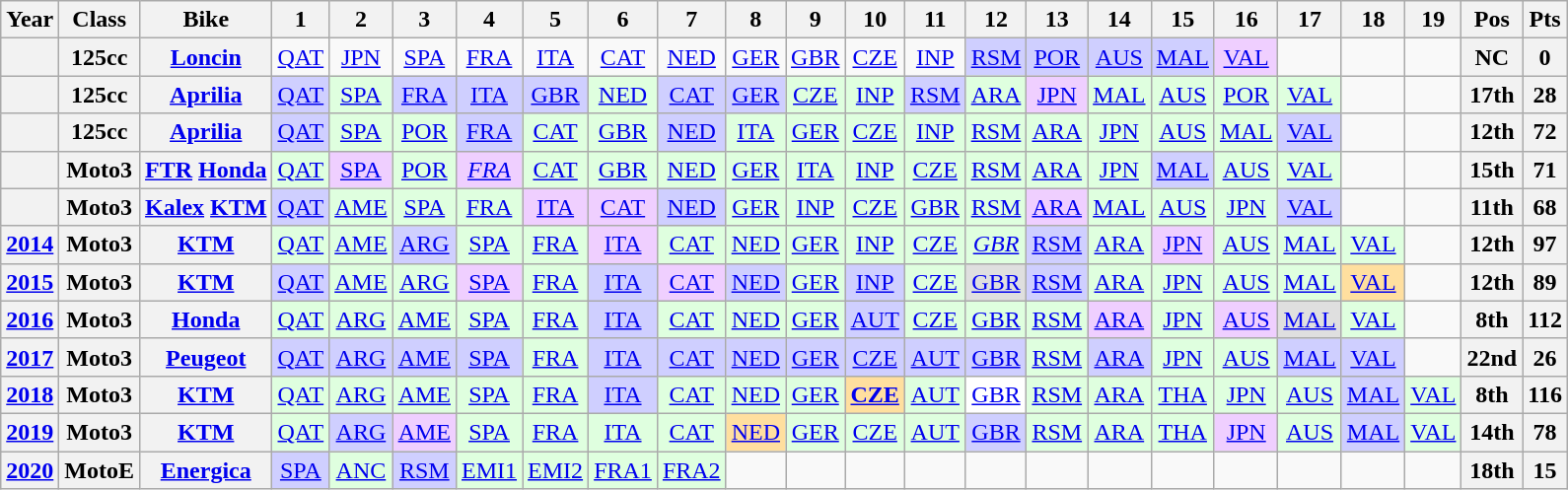<table class="wikitable" style="text-align:center">
<tr>
<th>Year</th>
<th>Class</th>
<th>Bike</th>
<th>1</th>
<th>2</th>
<th>3</th>
<th>4</th>
<th>5</th>
<th>6</th>
<th>7</th>
<th>8</th>
<th>9</th>
<th>10</th>
<th>11</th>
<th>12</th>
<th>13</th>
<th>14</th>
<th>15</th>
<th>16</th>
<th>17</th>
<th>18</th>
<th>19</th>
<th>Pos</th>
<th>Pts</th>
</tr>
<tr>
<th></th>
<th>125cc</th>
<th><a href='#'>Loncin</a></th>
<td><a href='#'>QAT</a></td>
<td><a href='#'>JPN</a></td>
<td><a href='#'>SPA</a></td>
<td><a href='#'>FRA</a></td>
<td><a href='#'>ITA</a></td>
<td><a href='#'>CAT</a></td>
<td><a href='#'>NED</a></td>
<td><a href='#'>GER</a></td>
<td><a href='#'>GBR</a></td>
<td><a href='#'>CZE</a></td>
<td><a href='#'>INP</a></td>
<td style="background:#cfcfff;"><a href='#'>RSM</a><br></td>
<td style="background:#cfcfff;"><a href='#'>POR</a><br></td>
<td style="background:#cfcfff;"><a href='#'>AUS</a><br></td>
<td style="background:#cfcfff;"><a href='#'>MAL</a><br></td>
<td style="background:#efcfff;"><a href='#'>VAL</a><br></td>
<td></td>
<td></td>
<td></td>
<th>NC</th>
<th>0</th>
</tr>
<tr>
<th></th>
<th>125cc</th>
<th><a href='#'>Aprilia</a></th>
<td style="background:#cfcfff;"><a href='#'>QAT</a><br></td>
<td style="background:#dfffdf;"><a href='#'>SPA</a><br></td>
<td style="background:#cfcfff;"><a href='#'>FRA</a><br></td>
<td style="background:#cfcfff;"><a href='#'>ITA</a><br></td>
<td style="background:#cfcfff;"><a href='#'>GBR</a><br></td>
<td style="background:#dfffdf;"><a href='#'>NED</a><br></td>
<td style="background:#cfcfff;"><a href='#'>CAT</a><br></td>
<td style="background:#cfcfff;"><a href='#'>GER</a><br></td>
<td style="background:#dfffdf;"><a href='#'>CZE</a><br></td>
<td style="background:#dfffdf;"><a href='#'>INP</a><br></td>
<td style="background:#cfcfff;"><a href='#'>RSM</a><br></td>
<td style="background:#dfffdf;"><a href='#'>ARA</a><br></td>
<td style="background:#efcfff;"><a href='#'>JPN</a><br></td>
<td style="background:#dfffdf;"><a href='#'>MAL</a><br></td>
<td style="background:#dfffdf;"><a href='#'>AUS</a><br></td>
<td style="background:#dfffdf;"><a href='#'>POR</a><br></td>
<td style="background:#dfffdf;"><a href='#'>VAL</a><br></td>
<td></td>
<td></td>
<th>17th</th>
<th>28</th>
</tr>
<tr>
<th></th>
<th>125cc</th>
<th><a href='#'>Aprilia</a></th>
<td style="background:#cfcfff;"><a href='#'>QAT</a><br></td>
<td style="background:#dfffdf;"><a href='#'>SPA</a><br></td>
<td style="background:#dfffdf;"><a href='#'>POR</a><br></td>
<td style="background:#cfcfff;"><a href='#'>FRA</a><br></td>
<td style="background:#dfffdf;"><a href='#'>CAT</a><br></td>
<td style="background:#dfffdf;"><a href='#'>GBR</a><br></td>
<td style="background:#cfcfff;"><a href='#'>NED</a><br></td>
<td style="background:#dfffdf;"><a href='#'>ITA</a><br></td>
<td style="background:#dfffdf;"><a href='#'>GER</a><br></td>
<td style="background:#dfffdf;"><a href='#'>CZE</a><br></td>
<td style="background:#dfffdf;"><a href='#'>INP</a><br></td>
<td style="background:#dfffdf;"><a href='#'>RSM</a><br></td>
<td style="background:#dfffdf;"><a href='#'>ARA</a><br></td>
<td style="background:#dfffdf;"><a href='#'>JPN</a><br></td>
<td style="background:#dfffdf;"><a href='#'>AUS</a><br></td>
<td style="background:#dfffdf;"><a href='#'>MAL</a><br></td>
<td style="background:#cfcfff;"><a href='#'>VAL</a><br></td>
<td></td>
<td></td>
<th>12th</th>
<th>72</th>
</tr>
<tr>
<th></th>
<th>Moto3</th>
<th><a href='#'>FTR</a> <a href='#'>Honda</a></th>
<td style="background:#dfffdf;"><a href='#'>QAT</a><br></td>
<td style="background:#efcfff;"><a href='#'>SPA</a><br></td>
<td style="background:#dfffdf;"><a href='#'>POR</a><br></td>
<td style="background:#efcfff;"><em><a href='#'>FRA</a></em><br></td>
<td style="background:#dfffdf;"><a href='#'>CAT</a><br></td>
<td style="background:#dfffdf;"><a href='#'>GBR</a><br></td>
<td style="background:#dfffdf;"><a href='#'>NED</a><br></td>
<td style="background:#dfffdf;"><a href='#'>GER</a><br></td>
<td style="background:#dfffdf;"><a href='#'>ITA</a><br></td>
<td style="background:#dfffdf;"><a href='#'>INP</a><br></td>
<td style="background:#dfffdf;"><a href='#'>CZE</a><br></td>
<td style="background:#dfffdf;"><a href='#'>RSM</a><br></td>
<td style="background:#dfffdf;"><a href='#'>ARA</a><br></td>
<td style="background:#dfffdf;"><a href='#'>JPN</a><br></td>
<td style="background:#cfcfff;"><a href='#'>MAL</a><br></td>
<td style="background:#dfffdf;"><a href='#'>AUS</a><br></td>
<td style="background:#dfffdf;"><a href='#'>VAL</a><br></td>
<td></td>
<td></td>
<th>15th</th>
<th>71</th>
</tr>
<tr>
<th></th>
<th>Moto3</th>
<th><a href='#'>Kalex</a> <a href='#'>KTM</a></th>
<td style="background:#cfcfff;"><a href='#'>QAT</a><br></td>
<td style="background:#dfffdf;"><a href='#'>AME</a><br></td>
<td style="background:#dfffdf;"><a href='#'>SPA</a><br></td>
<td style="background:#dfffdf;"><a href='#'>FRA</a><br></td>
<td style="background:#efcfff;"><a href='#'>ITA</a><br></td>
<td style="background:#efcfff;"><a href='#'>CAT</a><br></td>
<td style="background:#cfcfff;"><a href='#'>NED</a><br></td>
<td style="background:#dfffdf;"><a href='#'>GER</a><br></td>
<td style="background:#dfffdf;"><a href='#'>INP</a><br></td>
<td style="background:#dfffdf;"><a href='#'>CZE</a><br></td>
<td style="background:#dfffdf;"><a href='#'>GBR</a><br></td>
<td style="background:#dfffdf;"><a href='#'>RSM</a><br></td>
<td style="background:#efcfff;"><a href='#'>ARA</a><br></td>
<td style="background:#dfffdf;"><a href='#'>MAL</a><br></td>
<td style="background:#dfffdf;"><a href='#'>AUS</a><br></td>
<td style="background:#dfffdf;"><a href='#'>JPN</a><br></td>
<td style="background:#cfcfff;"><a href='#'>VAL</a><br></td>
<td></td>
<td></td>
<th>11th</th>
<th>68</th>
</tr>
<tr>
<th><a href='#'>2014</a></th>
<th>Moto3</th>
<th><a href='#'>KTM</a></th>
<td style="background:#dfffdf;"><a href='#'>QAT</a><br></td>
<td style="background:#dfffdf;"><a href='#'>AME</a><br></td>
<td style="background:#cfcfff;"><a href='#'>ARG</a><br></td>
<td style="background:#dfffdf;"><a href='#'>SPA</a><br></td>
<td style="background:#dfffdf;"><a href='#'>FRA</a><br></td>
<td style="background:#efcfff;"><a href='#'>ITA</a><br></td>
<td style="background:#dfffdf;"><a href='#'>CAT</a><br></td>
<td style="background:#dfffdf;"><a href='#'>NED</a><br></td>
<td style="background:#dfffdf;"><a href='#'>GER</a><br></td>
<td style="background:#dfffdf;"><a href='#'>INP</a><br></td>
<td style="background:#dfffdf;"><a href='#'>CZE</a><br></td>
<td style="background:#dfffdf;"><em><a href='#'>GBR</a></em><br></td>
<td style="background:#cfcfff;"><a href='#'>RSM</a><br></td>
<td style="background:#dfffdf;"><a href='#'>ARA</a><br></td>
<td style="background:#efcfff;"><a href='#'>JPN</a><br></td>
<td style="background:#dfffdf;"><a href='#'>AUS</a><br></td>
<td style="background:#dfffdf;"><a href='#'>MAL</a><br></td>
<td style="background:#dfffdf;"><a href='#'>VAL</a><br></td>
<td></td>
<th>12th</th>
<th>97</th>
</tr>
<tr>
<th><a href='#'>2015</a></th>
<th>Moto3</th>
<th><a href='#'>KTM</a></th>
<td style="background:#cfcfff;"><a href='#'>QAT</a><br></td>
<td style="background:#dfffdf;"><a href='#'>AME</a><br></td>
<td style="background:#dfffdf;"><a href='#'>ARG</a><br></td>
<td style="background:#efcfff;"><a href='#'>SPA</a><br></td>
<td style="background:#dfffdf;"><a href='#'>FRA</a><br></td>
<td style="background:#cfcfff;"><a href='#'>ITA</a><br></td>
<td style="background:#efcfff;"><a href='#'>CAT</a><br></td>
<td style="background:#cfcfff;"><a href='#'>NED</a><br></td>
<td style="background:#dfffdf;"><a href='#'>GER</a><br></td>
<td style="background:#cfcfff;"><a href='#'>INP</a><br></td>
<td style="background:#dfffdf;"><a href='#'>CZE</a><br></td>
<td style="background:#dfdfdf;"><a href='#'>GBR</a><br></td>
<td style="background:#cfcfff;"><a href='#'>RSM</a><br></td>
<td style="background:#dfffdf;"><a href='#'>ARA</a><br></td>
<td style="background:#dfffdf;"><a href='#'>JPN</a><br></td>
<td style="background:#dfffdf;"><a href='#'>AUS</a><br></td>
<td style="background:#dfffdf;"><a href='#'>MAL</a><br></td>
<td style="background:#ffdf9f;"><a href='#'>VAL</a><br></td>
<td></td>
<th>12th</th>
<th>89</th>
</tr>
<tr>
<th><a href='#'>2016</a></th>
<th>Moto3</th>
<th><a href='#'>Honda</a></th>
<td style="background:#dfffdf;"><a href='#'>QAT</a><br></td>
<td style="background:#dfffdf;"><a href='#'>ARG</a><br></td>
<td style="background:#dfffdf;"><a href='#'>AME</a><br></td>
<td style="background:#dfffdf;"><a href='#'>SPA</a><br></td>
<td style="background:#dfffdf;"><a href='#'>FRA</a><br></td>
<td style="background:#cfcfff;"><a href='#'>ITA</a><br></td>
<td style="background:#dfffdf;"><a href='#'>CAT</a><br></td>
<td style="background:#dfffdf;"><a href='#'>NED</a><br></td>
<td style="background:#dfffdf;"><a href='#'>GER</a><br></td>
<td style="background:#cfcfff;"><a href='#'>AUT</a><br></td>
<td style="background:#dfffdf;"><a href='#'>CZE</a><br></td>
<td style="background:#dfffdf;"><a href='#'>GBR</a><br></td>
<td style="background:#dfffdf;"><a href='#'>RSM</a><br></td>
<td style="background:#efcfff;"><a href='#'>ARA</a><br></td>
<td style="background:#dfffdf;"><a href='#'>JPN</a><br></td>
<td style="background:#efcfff;"><a href='#'>AUS</a><br></td>
<td style="background:#dfdfdf;"><a href='#'>MAL</a><br></td>
<td style="background:#dfffdf;"><a href='#'>VAL</a><br></td>
<td></td>
<th>8th</th>
<th>112</th>
</tr>
<tr>
<th><a href='#'>2017</a></th>
<th>Moto3</th>
<th><a href='#'>Peugeot</a></th>
<td style="background:#CFCFFF;"><a href='#'>QAT</a><br></td>
<td style="background:#CFCFFF;"><a href='#'>ARG</a><br></td>
<td style="background:#CFCFFF;"><a href='#'>AME</a><br></td>
<td style="background:#CFCFFF;"><a href='#'>SPA</a><br></td>
<td style="background:#dfffdf;"><a href='#'>FRA</a><br></td>
<td style="background:#CFCFFF;"><a href='#'>ITA</a><br></td>
<td style="background:#CFCFFF;"><a href='#'>CAT</a><br></td>
<td style="background:#CFCFFF;"><a href='#'>NED</a><br></td>
<td style="background:#CFCFFF;"><a href='#'>GER</a><br></td>
<td style="background:#CFCFFF;"><a href='#'>CZE</a><br></td>
<td style="background:#CFCFFF;"><a href='#'>AUT</a><br></td>
<td style="background:#CFCFFF;"><a href='#'>GBR</a><br></td>
<td style="background:#dfffdf;"><a href='#'>RSM</a><br></td>
<td style="background:#CFCFFF;"><a href='#'>ARA</a><br></td>
<td style="background:#dfffdf;"><a href='#'>JPN</a><br></td>
<td style="background:#dfffdf;"><a href='#'>AUS</a><br></td>
<td style="background:#CFCFFF;"><a href='#'>MAL</a><br></td>
<td style="background:#CFCFFF;"><a href='#'>VAL</a><br></td>
<td></td>
<th>22nd</th>
<th>26</th>
</tr>
<tr>
<th><a href='#'>2018</a></th>
<th>Moto3</th>
<th><a href='#'>KTM</a></th>
<td style="background:#dfffdf;"><a href='#'>QAT</a><br></td>
<td style="background:#dfffdf;"><a href='#'>ARG</a><br></td>
<td style="background:#dfffdf;"><a href='#'>AME</a><br></td>
<td style="background:#dfffdf;"><a href='#'>SPA</a><br></td>
<td style="background:#dfffdf;"><a href='#'>FRA</a><br></td>
<td style="background:#cfcfff;"><a href='#'>ITA</a><br></td>
<td style="background:#dfffdf;"><a href='#'>CAT</a><br></td>
<td style="background:#dfffdf;"><a href='#'>NED</a><br></td>
<td style="background:#dfffdf;"><a href='#'>GER</a><br></td>
<td style="background:#ffdf9f;"><strong><a href='#'>CZE</a></strong><br></td>
<td style="background:#dfffdf;"><a href='#'>AUT</a><br></td>
<td style="background:#ffffff;"><a href='#'>GBR</a><br></td>
<td style="background:#dfffdf;"><a href='#'>RSM</a><br></td>
<td style="background:#dfffdf;"><a href='#'>ARA</a><br></td>
<td style="background:#dfffdf;"><a href='#'>THA</a><br></td>
<td style="background:#dfffdf;"><a href='#'>JPN</a><br></td>
<td style="background:#dfffdf;"><a href='#'>AUS</a><br></td>
<td style="background:#cfcfff;"><a href='#'>MAL</a><br></td>
<td style="background:#dfffdf;"><a href='#'>VAL</a><br></td>
<th>8th</th>
<th>116</th>
</tr>
<tr>
<th><a href='#'>2019</a></th>
<th>Moto3</th>
<th><a href='#'>KTM</a></th>
<td style="background:#dfffdf;"><a href='#'>QAT</a><br></td>
<td style="background:#cfcfff;"><a href='#'>ARG</a><br></td>
<td style="background:#efcfff;"><a href='#'>AME</a><br></td>
<td style="background:#dfffdf;"><a href='#'>SPA</a><br></td>
<td style="background:#dfffdf;"><a href='#'>FRA</a><br></td>
<td style="background:#dfffdf;"><a href='#'>ITA</a><br></td>
<td style="background:#dfffdf;"><a href='#'>CAT</a><br></td>
<td style="background:#ffdf9f;"><a href='#'>NED</a><br></td>
<td style="background:#dfffdf;"><a href='#'>GER</a><br></td>
<td style="background:#dfffdf;"><a href='#'>CZE</a><br></td>
<td style="background:#dfffdf;"><a href='#'>AUT</a><br></td>
<td style="background:#cfcfff;"><a href='#'>GBR</a><br></td>
<td style="background:#dfffdf;"><a href='#'>RSM</a><br></td>
<td style="background:#dfffdf;"><a href='#'>ARA</a><br></td>
<td style="background:#dfffdf;"><a href='#'>THA</a><br></td>
<td style="background:#efcfff;"><a href='#'>JPN</a><br></td>
<td style="background:#dfffdf;"><a href='#'>AUS</a><br></td>
<td style="background:#cfcfff;"><a href='#'>MAL</a><br></td>
<td style="background:#dfffdf;"><a href='#'>VAL</a><br></td>
<th>14th</th>
<th>78</th>
</tr>
<tr>
<th><a href='#'>2020</a></th>
<th>MotoE</th>
<th><a href='#'>Energica</a></th>
<td style="background:#cfcfff;"><a href='#'>SPA</a><br></td>
<td style="background:#dfffdf;"><a href='#'>ANC</a><br></td>
<td style="background:#cfcfff;"><a href='#'>RSM</a><br></td>
<td style="background:#dfffdf;"><a href='#'>EMI1</a><br></td>
<td style="background:#dfffdf;"><a href='#'>EMI2</a><br></td>
<td style="background:#dfffdf;"><a href='#'>FRA1</a><br></td>
<td style="background:#dfffdf;"><a href='#'>FRA2</a><br></td>
<td></td>
<td></td>
<td></td>
<td></td>
<td></td>
<td></td>
<td></td>
<td></td>
<td></td>
<td></td>
<td></td>
<td></td>
<th>18th</th>
<th>15</th>
</tr>
</table>
